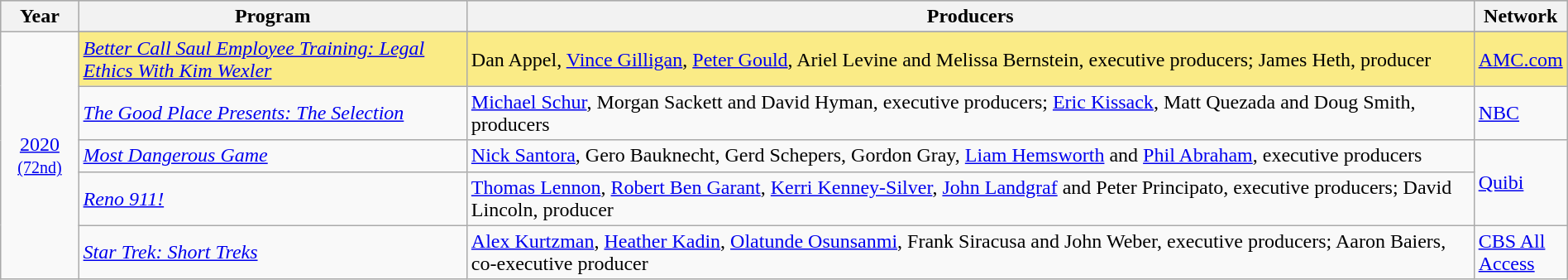<table class="wikitable" style="width:100%">
<tr bgcolor="#bebebe">
<th width="5%">Year</th>
<th width="25%">Program</th>
<th width="65%">Producers</th>
<th width="5%">Network</th>
</tr>
<tr>
<td rowspan=6 style="text-align:center"><a href='#'>2020</a><br><small><a href='#'>(72nd)</a></small><br></td>
</tr>
<tr style="background:#FAEB86;">
<td><em><a href='#'>Better Call Saul Employee Training: Legal Ethics With Kim Wexler</a></em></td>
<td>Dan Appel, <a href='#'>Vince Gilligan</a>, <a href='#'>Peter Gould</a>, Ariel Levine and Melissa Bernstein, executive producers; James Heth, producer</td>
<td><a href='#'>AMC.com</a></td>
</tr>
<tr>
<td><em><a href='#'>The Good Place Presents: The Selection</a></em></td>
<td><a href='#'>Michael Schur</a>, Morgan Sackett and David Hyman, executive producers; <a href='#'>Eric Kissack</a>, Matt Quezada and Doug Smith, producers</td>
<td><a href='#'>NBC</a></td>
</tr>
<tr>
<td><em><a href='#'>Most Dangerous Game</a></em></td>
<td><a href='#'>Nick Santora</a>, Gero Bauknecht, Gerd Schepers, Gordon Gray, <a href='#'>Liam Hemsworth</a> and <a href='#'>Phil Abraham</a>, executive producers</td>
<td rowspan="2"><a href='#'>Quibi</a></td>
</tr>
<tr>
<td><em><a href='#'>Reno 911!</a></em></td>
<td><a href='#'>Thomas Lennon</a>, <a href='#'>Robert Ben Garant</a>, <a href='#'>Kerri Kenney-Silver</a>, <a href='#'>John Landgraf</a> and Peter Principato, executive producers; David Lincoln, producer</td>
</tr>
<tr>
<td><em><a href='#'>Star Trek: Short Treks</a></em></td>
<td><a href='#'>Alex Kurtzman</a>, <a href='#'>Heather Kadin</a>, <a href='#'>Olatunde Osunsanmi</a>, Frank Siracusa and John Weber, executive producers; Aaron Baiers, co-executive producer</td>
<td><a href='#'>CBS All Access</a></td>
</tr>
</table>
